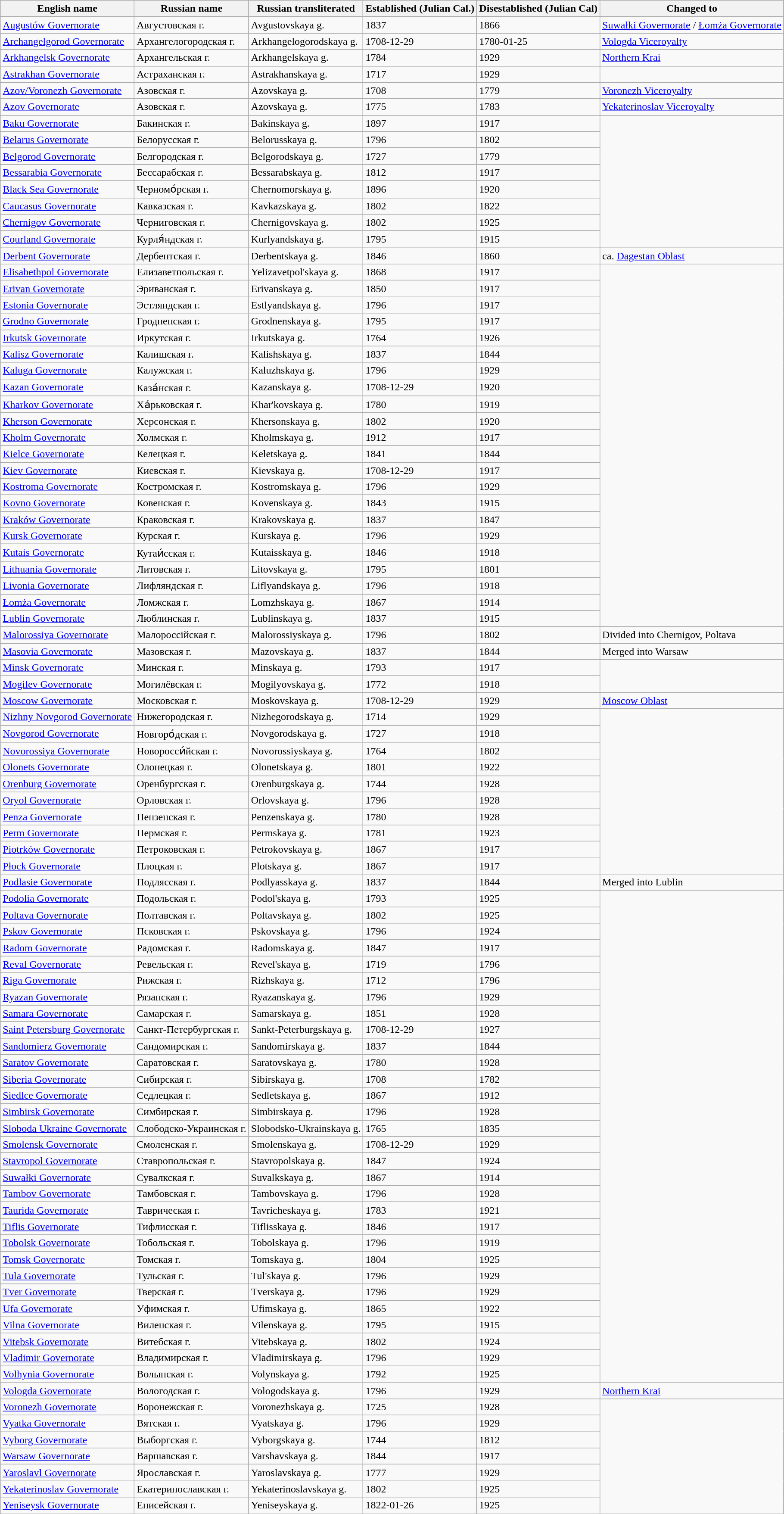<table class="wikitable sortable">
<tr>
<th>English name</th>
<th>Russian name</th>
<th>Russian transliterated</th>
<th>Established (Julian Cal.)</th>
<th>Disestablished (Julian Cal)</th>
<th>Changed to</th>
</tr>
<tr>
<td><a href='#'>Augustów Governorate</a></td>
<td>Августовская г.</td>
<td>Avgustovskaya g.</td>
<td>1837</td>
<td>1866</td>
<td><a href='#'>Suwałki Governorate</a> / <a href='#'>Łomża Governorate</a></td>
</tr>
<tr>
<td><a href='#'>Archangelgorod Governorate</a></td>
<td>Архангелогородская г.</td>
<td>Arkhangelogorodskaya g.</td>
<td>1708-12-29</td>
<td>1780-01-25</td>
<td><a href='#'>Vologda Viceroyalty</a></td>
</tr>
<tr>
<td><a href='#'>Arkhangelsk Governorate</a></td>
<td>Архангельская г.</td>
<td>Arkhangelskaya g.</td>
<td>1784</td>
<td>1929</td>
<td><a href='#'>Northern Krai</a></td>
</tr>
<tr>
<td><a href='#'>Astrakhan Governorate</a></td>
<td>Астраханская г.</td>
<td>Astrakhanskaya g.</td>
<td>1717</td>
<td>1929</td>
</tr>
<tr>
<td><a href='#'>Azov/Voronezh Governorate</a></td>
<td>Азовская г.</td>
<td>Azovskaya g.</td>
<td>1708</td>
<td>1779</td>
<td><a href='#'>Voronezh Viceroyalty</a></td>
</tr>
<tr>
<td><a href='#'>Azov Governorate</a></td>
<td>Азовская г.</td>
<td>Azovskaya g.</td>
<td>1775</td>
<td>1783</td>
<td><a href='#'>Yekaterinoslav Viceroyalty</a></td>
</tr>
<tr>
<td><a href='#'>Baku Governorate</a></td>
<td>Бакинская г.</td>
<td>Bakinskaya g.</td>
<td>1897</td>
<td>1917</td>
</tr>
<tr>
<td><a href='#'>Belarus Governorate</a></td>
<td>Белорусская г.</td>
<td>Belorusskaya g.</td>
<td>1796</td>
<td>1802</td>
</tr>
<tr>
<td><a href='#'>Belgorod Governorate</a></td>
<td>Белгородская г.</td>
<td>Belgorodskaya g.</td>
<td>1727</td>
<td>1779</td>
</tr>
<tr>
<td><a href='#'>Bessarabia Governorate</a></td>
<td>Бессарабская г.</td>
<td>Bessarabskaya g.</td>
<td>1812</td>
<td>1917</td>
</tr>
<tr>
<td><a href='#'>Black Sea Governorate</a></td>
<td>Черномо́рская г.</td>
<td>Chernomorskaya g.</td>
<td>1896</td>
<td>1920</td>
</tr>
<tr>
<td><a href='#'>Caucasus Governorate</a></td>
<td>Кавказская г.</td>
<td>Kavkazskaya g.</td>
<td>1802</td>
<td>1822</td>
</tr>
<tr>
<td><a href='#'>Chernigov Governorate</a></td>
<td>Черниговская г.</td>
<td>Chernigovskaya g.</td>
<td>1802</td>
<td>1925</td>
</tr>
<tr>
<td><a href='#'>Courland Governorate</a></td>
<td>Курля́ндская г.</td>
<td>Kurlyandskaya g.</td>
<td>1795</td>
<td>1915</td>
</tr>
<tr>
<td><a href='#'>Derbent Governorate</a></td>
<td>Дербентская г.</td>
<td>Derbentskaya g.</td>
<td>1846</td>
<td>1860</td>
<td>ca. <a href='#'>Dagestan Oblast</a></td>
</tr>
<tr>
<td><a href='#'>Elisabethpol Governorate</a></td>
<td>Елизаветпольская г.</td>
<td>Yelizavetpol'skaya g.</td>
<td>1868</td>
<td>1917</td>
</tr>
<tr>
<td><a href='#'>Erivan Governorate</a></td>
<td>Эриванская г.</td>
<td>Erivanskaya g.</td>
<td>1850</td>
<td>1917</td>
</tr>
<tr>
<td><a href='#'>Estonia Governorate</a></td>
<td>Эстляндская г.</td>
<td>Estlyandskaya g.</td>
<td>1796</td>
<td>1917</td>
</tr>
<tr>
<td><a href='#'>Grodno Governorate</a></td>
<td>Гродненская г.</td>
<td>Grodnenskaya g.</td>
<td>1795</td>
<td>1917</td>
</tr>
<tr>
<td><a href='#'>Irkutsk Governorate</a></td>
<td>Иркутская г.</td>
<td>Irkutskaya g.</td>
<td>1764</td>
<td>1926</td>
</tr>
<tr>
<td><a href='#'>Kalisz Governorate</a></td>
<td>Калишская г.</td>
<td>Kalishskaya g.</td>
<td>1837</td>
<td>1844</td>
</tr>
<tr>
<td><a href='#'>Kaluga Governorate</a></td>
<td>Калужская г.</td>
<td>Kaluzhskaya g.</td>
<td>1796</td>
<td>1929</td>
</tr>
<tr>
<td><a href='#'>Kazan Governorate</a></td>
<td>Каза́нская г.</td>
<td>Kazanskaya g.</td>
<td>1708-12-29</td>
<td>1920</td>
</tr>
<tr>
<td><a href='#'>Kharkov Governorate</a></td>
<td>Ха́рьковская г.</td>
<td>Khar'kovskaya g.</td>
<td>1780</td>
<td>1919</td>
</tr>
<tr>
<td><a href='#'>Kherson Governorate</a></td>
<td>Херсонская г.</td>
<td>Khersonskaya g.</td>
<td>1802</td>
<td>1920</td>
</tr>
<tr>
<td><a href='#'>Kholm Governorate</a></td>
<td>Холмская г.</td>
<td>Kholmskaya g.</td>
<td>1912</td>
<td>1917</td>
</tr>
<tr>
<td><a href='#'>Kielce Governorate</a></td>
<td>Келецкая г.</td>
<td>Keletskaya g.</td>
<td>1841</td>
<td>1844</td>
</tr>
<tr>
<td><a href='#'>Kiev Governorate</a></td>
<td>Киевская г.</td>
<td>Kievskaya g.</td>
<td>1708-12-29</td>
<td>1917</td>
</tr>
<tr>
<td><a href='#'>Kostroma Governorate</a></td>
<td>Костромская г.</td>
<td>Kostromskaya g.</td>
<td>1796</td>
<td>1929</td>
</tr>
<tr>
<td><a href='#'>Kovno Governorate</a></td>
<td>Ковенская г.</td>
<td>Kovenskaya g.</td>
<td>1843</td>
<td>1915</td>
</tr>
<tr>
<td><a href='#'>Kraków Governorate</a></td>
<td>Краковская г.</td>
<td>Krakovskaya g.</td>
<td>1837</td>
<td>1847</td>
</tr>
<tr>
<td><a href='#'>Kursk Governorate</a></td>
<td>Курская г.</td>
<td>Kurskaya g.</td>
<td>1796</td>
<td>1929</td>
</tr>
<tr>
<td><a href='#'>Kutais Governorate</a></td>
<td>Кутаи́сская г.</td>
<td>Kutaisskaya g.</td>
<td>1846</td>
<td>1918</td>
</tr>
<tr>
<td><a href='#'>Lithuania Governorate</a></td>
<td>Литовская г.</td>
<td>Litovskaya g.</td>
<td>1795</td>
<td>1801</td>
</tr>
<tr>
<td><a href='#'>Livonia Governorate</a></td>
<td>Лифляндская г.</td>
<td>Liflyandskaya g.</td>
<td>1796</td>
<td>1918</td>
</tr>
<tr>
<td><a href='#'>Łomża Governorate</a></td>
<td>Ломжская г.</td>
<td>Lomzhskaya g.</td>
<td>1867</td>
<td>1914</td>
</tr>
<tr>
<td><a href='#'>Lublin Governorate</a></td>
<td>Люблинская г.</td>
<td>Lublinskaya g.</td>
<td>1837</td>
<td>1915</td>
</tr>
<tr>
<td><a href='#'>Malorossiya Governorate</a></td>
<td>Малороссiйская г.</td>
<td>Malorossiyskaya g.</td>
<td>1796</td>
<td>1802</td>
<td>Divided into Chernigov, Poltava</td>
</tr>
<tr>
<td><a href='#'>Masovia Governorate</a></td>
<td>Мазовская г.</td>
<td>Mazovskaya g.</td>
<td>1837</td>
<td>1844</td>
<td>Merged into Warsaw</td>
</tr>
<tr>
<td><a href='#'>Minsk Governorate</a></td>
<td>Минская г.</td>
<td>Minskaya g.</td>
<td>1793</td>
<td>1917</td>
</tr>
<tr>
<td><a href='#'>Mogilev Governorate</a></td>
<td>Могилёвская г.</td>
<td>Mogilyovskaya g.</td>
<td>1772</td>
<td>1918</td>
</tr>
<tr>
<td><a href='#'>Moscow Governorate</a></td>
<td>Московская г.</td>
<td>Moskovskaya g.</td>
<td>1708-12-29</td>
<td>1929</td>
<td><a href='#'>Moscow Oblast</a></td>
</tr>
<tr>
<td><a href='#'>Nizhny Novgorod Governorate</a></td>
<td>Нижегородская г.</td>
<td>Nizhegorodskaya g.</td>
<td>1714</td>
<td>1929</td>
</tr>
<tr>
<td><a href='#'>Novgorod Governorate</a></td>
<td>Новгоро́дская г.</td>
<td>Novgorodskaya g.</td>
<td>1727</td>
<td>1918</td>
</tr>
<tr>
<td><a href='#'>Novorossiya Governorate</a></td>
<td>Новоросси́йская г.</td>
<td>Novorossiyskaya g.</td>
<td>1764</td>
<td>1802</td>
</tr>
<tr>
<td><a href='#'>Olonets Governorate</a></td>
<td>Олонецкая г.</td>
<td>Olonetskaya g.</td>
<td>1801</td>
<td>1922</td>
</tr>
<tr>
<td><a href='#'>Orenburg Governorate</a></td>
<td>Оренбургская г.</td>
<td>Orenburgskaya g.</td>
<td>1744</td>
<td>1928</td>
</tr>
<tr>
<td><a href='#'>Oryol Governorate</a></td>
<td>Орловская г.</td>
<td>Orlovskaya g.</td>
<td>1796</td>
<td>1928</td>
</tr>
<tr>
<td><a href='#'>Penza Governorate</a></td>
<td>Пензенская г.</td>
<td>Penzenskaya g.</td>
<td>1780</td>
<td>1928</td>
</tr>
<tr>
<td><a href='#'>Perm Governorate</a></td>
<td>Пермская г.</td>
<td>Permskaya g.</td>
<td>1781</td>
<td>1923</td>
</tr>
<tr>
<td><a href='#'>Piotrków Governorate</a></td>
<td>Петроковская г.</td>
<td>Petrokovskaya g.</td>
<td>1867</td>
<td>1917</td>
</tr>
<tr>
<td><a href='#'>Płock Governorate</a></td>
<td>Плоцкая  г.</td>
<td>Plotskaya g.</td>
<td>1867</td>
<td>1917</td>
</tr>
<tr>
<td><a href='#'>Podlasie Governorate</a></td>
<td>Подлясская г.</td>
<td>Podlyasskaya g.</td>
<td>1837</td>
<td>1844</td>
<td>Merged into Lublin</td>
</tr>
<tr>
<td><a href='#'>Podolia Governorate</a></td>
<td>Подольская г.</td>
<td>Podol'skaya g.</td>
<td>1793</td>
<td>1925</td>
</tr>
<tr>
<td><a href='#'>Poltava Governorate</a></td>
<td>Полтавская г.</td>
<td>Poltavskaya g.</td>
<td>1802</td>
<td>1925</td>
</tr>
<tr>
<td><a href='#'>Pskov Governorate</a></td>
<td>Псковская г.</td>
<td>Pskovskaya g.</td>
<td>1796</td>
<td>1924</td>
</tr>
<tr>
<td><a href='#'>Radom Governorate</a></td>
<td>Радомская г.</td>
<td>Radomskaya g.</td>
<td>1847</td>
<td>1917</td>
</tr>
<tr>
<td><a href='#'>Reval Governorate</a></td>
<td>Ревельская г.</td>
<td>Revel'skaya g.</td>
<td>1719</td>
<td>1796</td>
</tr>
<tr>
<td><a href='#'>Riga Governorate</a></td>
<td>Рижская г.</td>
<td>Rizhskaya g.</td>
<td>1712</td>
<td>1796</td>
</tr>
<tr>
<td><a href='#'>Ryazan Governorate</a></td>
<td>Рязанская г.</td>
<td>Ryazanskaya g.</td>
<td>1796</td>
<td>1929</td>
</tr>
<tr>
<td><a href='#'>Samara Governorate</a></td>
<td>Самарская г.</td>
<td>Samarskaya g.</td>
<td>1851</td>
<td>1928</td>
</tr>
<tr>
<td><a href='#'>Saint Petersburg Governorate</a></td>
<td>Санкт-Петербургская г.</td>
<td>Sankt-Peterburgskaya g.</td>
<td>1708-12-29</td>
<td>1927</td>
</tr>
<tr>
<td><a href='#'>Sandomierz Governorate</a></td>
<td>Сандомирская г.</td>
<td>Sandomirskaya g.</td>
<td>1837</td>
<td>1844</td>
</tr>
<tr>
<td><a href='#'>Saratov Governorate</a></td>
<td>Саратовская г.</td>
<td>Saratovskaya g.</td>
<td>1780</td>
<td>1928</td>
</tr>
<tr>
<td><a href='#'>Siberia Governorate</a></td>
<td>Сибирская г.</td>
<td>Sibirskaya g.</td>
<td>1708</td>
<td>1782</td>
</tr>
<tr>
<td><a href='#'>Siedlce Governorate</a></td>
<td>Седлецкая г.</td>
<td>Sedletskaya g.</td>
<td>1867</td>
<td>1912</td>
</tr>
<tr>
<td><a href='#'>Simbirsk Governorate</a></td>
<td>Симбирская г.</td>
<td>Simbirskaya g.</td>
<td>1796</td>
<td>1928</td>
</tr>
<tr>
<td><a href='#'>Sloboda Ukraine Governorate</a></td>
<td>Слободско-Украинская г.</td>
<td>Slobodsko-Ukrainskaya g.</td>
<td>1765</td>
<td>1835</td>
</tr>
<tr>
<td><a href='#'>Smolensk Governorate</a></td>
<td>Смоленская г.</td>
<td>Smolenskaya g.</td>
<td>1708-12-29</td>
<td>1929</td>
</tr>
<tr>
<td><a href='#'>Stavropol Governorate</a></td>
<td>Ставропольская г.</td>
<td>Stavropolskaya g.</td>
<td>1847</td>
<td>1924</td>
</tr>
<tr>
<td><a href='#'>Suwałki Governorate</a></td>
<td>Сувалкская г.</td>
<td>Suvalkskaya g.</td>
<td>1867</td>
<td>1914</td>
</tr>
<tr>
<td><a href='#'>Tambov Governorate</a></td>
<td>Тамбовская г.</td>
<td>Tambovskaya g.</td>
<td>1796</td>
<td>1928</td>
</tr>
<tr>
<td><a href='#'>Taurida Governorate</a></td>
<td>Таврическая г.</td>
<td>Tavricheskaya g.</td>
<td>1783</td>
<td>1921</td>
</tr>
<tr>
<td><a href='#'>Tiflis Governorate</a></td>
<td>Тифлисская г.</td>
<td>Tiflisskaya g.</td>
<td>1846</td>
<td>1917</td>
</tr>
<tr>
<td><a href='#'>Tobolsk Governorate</a></td>
<td>Тобольская г.</td>
<td>Tobolskaya g.</td>
<td>1796</td>
<td>1919</td>
</tr>
<tr>
<td><a href='#'>Tomsk Governorate</a></td>
<td>Томская г.</td>
<td>Tomskaya g.</td>
<td>1804</td>
<td>1925</td>
</tr>
<tr>
<td><a href='#'>Tula Governorate</a></td>
<td>Тульская г.</td>
<td>Tul'skaya g.</td>
<td>1796</td>
<td>1929</td>
</tr>
<tr>
<td><a href='#'>Tver Governorate</a></td>
<td>Тверская г.</td>
<td>Tverskaya g.</td>
<td>1796</td>
<td>1929</td>
</tr>
<tr>
<td><a href='#'>Ufa Governorate</a></td>
<td>Уфимская г.</td>
<td>Ufimskaya g.</td>
<td>1865</td>
<td>1922</td>
</tr>
<tr>
<td><a href='#'>Vilna Governorate</a></td>
<td>Виленская г.</td>
<td>Vilenskaya g.</td>
<td>1795</td>
<td>1915</td>
</tr>
<tr>
<td><a href='#'>Vitebsk Governorate</a></td>
<td>Витебская г.</td>
<td>Vitebskaya g.</td>
<td>1802</td>
<td>1924</td>
</tr>
<tr>
<td><a href='#'>Vladimir Governorate</a></td>
<td>Владимирская г.</td>
<td>Vladimirskaya g.</td>
<td>1796</td>
<td>1929</td>
</tr>
<tr>
<td><a href='#'>Volhynia Governorate</a></td>
<td>Волынская г.</td>
<td>Volynskaya g.</td>
<td>1792</td>
<td>1925</td>
</tr>
<tr>
<td><a href='#'>Vologda Governorate</a></td>
<td>Вологодская г.</td>
<td>Vologodskaya g.</td>
<td>1796</td>
<td>1929</td>
<td><a href='#'>Northern Krai</a></td>
</tr>
<tr>
<td><a href='#'>Voronezh Governorate</a></td>
<td>Воронежская г.</td>
<td>Voronezhskaya g.</td>
<td>1725</td>
<td>1928</td>
</tr>
<tr>
<td><a href='#'>Vyatka Governorate</a></td>
<td>Вятская г.</td>
<td>Vyatskaya g.</td>
<td>1796</td>
<td>1929</td>
</tr>
<tr>
<td><a href='#'>Vyborg Governorate</a></td>
<td>Выборгская г.</td>
<td>Vyborgskaya g.</td>
<td>1744</td>
<td>1812</td>
</tr>
<tr>
<td><a href='#'>Warsaw Governorate</a></td>
<td>Варшавская г.</td>
<td>Varshavskaya g.</td>
<td>1844</td>
<td>1917</td>
</tr>
<tr>
<td><a href='#'>Yaroslavl Governorate</a></td>
<td>Ярославская г.</td>
<td>Yaroslavskaya g.</td>
<td>1777</td>
<td>1929</td>
</tr>
<tr>
<td><a href='#'>Yekaterinoslav Governorate</a></td>
<td>Екатеринославская г.</td>
<td>Yekaterinoslavskaya g.</td>
<td>1802</td>
<td>1925</td>
</tr>
<tr>
<td><a href='#'>Yeniseysk Governorate</a></td>
<td>Енисейская г.</td>
<td>Yeniseyskaya g.</td>
<td>1822-01-26</td>
<td>1925</td>
</tr>
</table>
